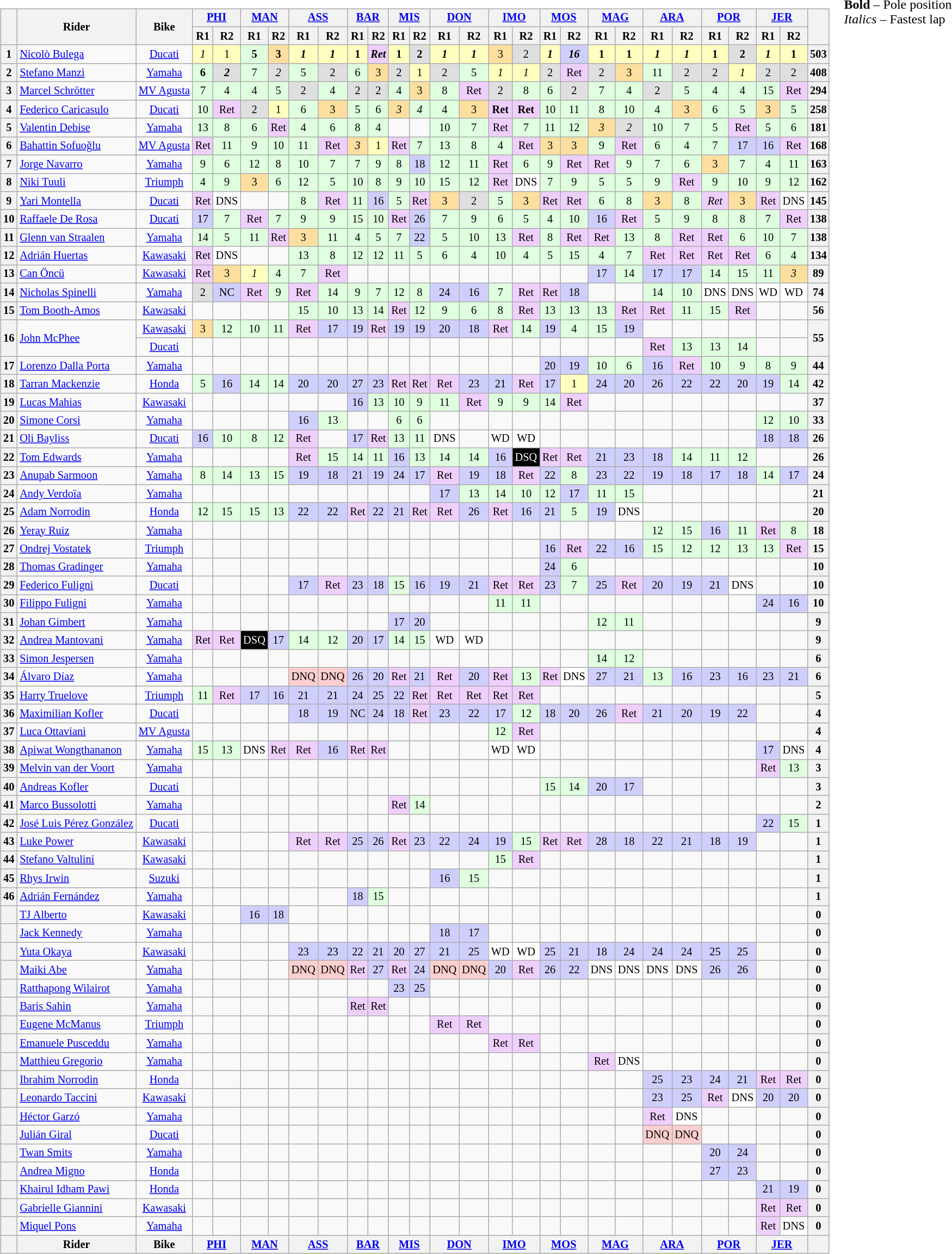<table>
<tr>
<td><br><table class="wikitable" style="font-size:85%; text-align:center;">
<tr>
<th rowspan=2></th>
<th rowspan=2>Rider</th>
<th rowspan=2>Bike</th>
<th colspan=2><a href='#'>PHI</a><br></th>
<th colspan=2><a href='#'>MAN</a><br></th>
<th colspan=2><a href='#'>ASS</a><br></th>
<th colspan=2><a href='#'>BAR</a><br></th>
<th colspan=2><a href='#'>MIS</a><br></th>
<th colspan=2><a href='#'>DON</a><br></th>
<th colspan=2><a href='#'>IMO</a><br></th>
<th colspan=2><a href='#'>MOS</a><br></th>
<th colspan=2><a href='#'>MAG</a><br></th>
<th colspan=2><a href='#'>ARA</a><br></th>
<th colspan=2><a href='#'>POR</a><br></th>
<th colspan=2><a href='#'>JER</a><br></th>
<th rowspan=2></th>
</tr>
<tr>
<th>R1</th>
<th>R2</th>
<th>R1</th>
<th>R2</th>
<th>R1</th>
<th>R2</th>
<th>R1</th>
<th>R2</th>
<th>R1</th>
<th>R2</th>
<th>R1</th>
<th>R2</th>
<th>R1</th>
<th>R2</th>
<th>R1</th>
<th>R2</th>
<th>R1</th>
<th>R2</th>
<th>R1</th>
<th>R2</th>
<th>R1</th>
<th>R2</th>
<th>R1</th>
<th>R2</th>
</tr>
<tr>
<th>1</th>
<td align=left> <a href='#'>Nicolò Bulega</a></td>
<td><a href='#'>Ducati</a></td>
<td style="background:#ffffbf;"><em>1</em></td>
<td style="background:#ffffbf;">1</td>
<td style="background:#dfffdf;"><strong>5</strong></td>
<td style="background:#ffdf9f;"><strong>3</strong></td>
<td style="background:#ffffbf;"><strong><em>1</em></strong></td>
<td style="background:#ffffbf;"><strong><em>1</em></strong></td>
<td style="background:#ffffbf;"><strong>1</strong></td>
<td style="background:#efcfff;"><strong><em>Ret</em></strong></td>
<td style="background:#ffffbf;"><strong>1</strong></td>
<td style="background:#dfdfdf;"><strong>2</strong></td>
<td style="background:#ffffbf;"><strong><em>1</em></strong></td>
<td style="background:#ffffbf;"><strong><em>1</em></strong></td>
<td style="background:#ffdf9f;">3</td>
<td style="background:#dfdfdf;">2</td>
<td style="background:#ffffbf;"><strong><em>1</em></strong></td>
<td style="background:#cfcfff;"><strong><em>16</em></strong></td>
<td style="background:#ffffbf;"><strong>1</strong></td>
<td style="background:#ffffbf;"><strong>1</strong></td>
<td style="background:#ffffbf;"><strong><em>1</em></strong></td>
<td style="background:#ffffbf;"><strong><em>1</em></strong></td>
<td style="background:#ffffbf;"><strong>1</strong></td>
<td style="background:#dfdfdf;"><strong>2</strong></td>
<td style="background:#ffffbf;"><strong><em>1</em></strong></td>
<td style="background:#ffffbf;"><strong>1</strong></td>
<th>503</th>
</tr>
<tr>
<th>2</th>
<td align=left> <a href='#'>Stefano Manzi</a></td>
<td><a href='#'>Yamaha</a></td>
<td style="background:#dfffdf;"><strong>6</strong></td>
<td style="background:#dfdfdf;"><strong><em>2</em></strong></td>
<td style="background:#dfffdf;">7</td>
<td style="background:#dfdfdf;"><em>2</em></td>
<td style="background:#dfffdf;">5</td>
<td style="background:#dfdfdf;">2</td>
<td style="background:#dfffdf;">6</td>
<td style="background:#ffdf9f;">3</td>
<td style="background:#dfdfdf;">2</td>
<td style="background:#ffffbf;">1</td>
<td style="background:#dfdfdf;">2</td>
<td style="background:#dfffdf;">5</td>
<td style="background:#ffffbf;"><em>1</em></td>
<td style="background:#ffffbf;"><em>1</em></td>
<td style="background:#dfdfdf;">2</td>
<td style="background:#efcfff;">Ret</td>
<td style="background:#dfdfdf;">2</td>
<td style="background:#ffdf9f;">3</td>
<td style="background:#dfffdf;">11</td>
<td style="background:#dfdfdf;">2</td>
<td style="background:#dfdfdf;">2</td>
<td style="background:#ffffbf;"><em>1</em></td>
<td style="background:#dfdfdf;">2</td>
<td style="background:#dfdfdf;">2</td>
<th>408</th>
</tr>
<tr>
<th>3</th>
<td align=left> <a href='#'>Marcel Schrötter</a></td>
<td nowrap><a href='#'>MV Agusta</a></td>
<td style="background:#dfffdf;">7</td>
<td style="background:#dfffdf;">4</td>
<td style="background:#dfffdf;">4</td>
<td style="background:#dfffdf;">5</td>
<td style="background:#dfdfdf;">2</td>
<td style="background:#dfffdf;">4</td>
<td style="background:#dfdfdf;">2</td>
<td style="background:#dfdfdf;">2</td>
<td style="background:#dfffdf;">4</td>
<td style="background:#ffdf9f;">3</td>
<td style="background:#dfffdf;">8</td>
<td style="background:#efcfff;">Ret</td>
<td style="background:#dfdfdf;">2</td>
<td style="background:#dfffdf;">8</td>
<td style="background:#dfffdf;">6</td>
<td style="background:#dfdfdf;">2</td>
<td style="background:#dfffdf;">7</td>
<td style="background:#dfffdf;">4</td>
<td style="background:#dfdfdf;">2</td>
<td style="background:#dfffdf;">5</td>
<td style="background:#dfffdf;">4</td>
<td style="background:#dfffdf;">4</td>
<td style="background:#dfffdf;">15</td>
<td style="background:#efcfff;">Ret</td>
<th>294</th>
</tr>
<tr>
<th>4</th>
<td align=left nowrap> <a href='#'>Federico Caricasulo</a></td>
<td><a href='#'>Ducati</a></td>
<td style="background:#dfffdf;">10</td>
<td style="background:#efcfff;">Ret</td>
<td style="background:#dfdfdf;">2</td>
<td style="background:#ffffbf;">1</td>
<td style="background:#dfffdf;">6</td>
<td style="background:#ffdf9f;">3</td>
<td style="background:#dfffdf;">5</td>
<td style="background:#dfffdf;">6</td>
<td style="background:#ffdf9f;"><em>3</em></td>
<td style="background:#dfffdf;"><em>4</em></td>
<td style="background:#dfffdf;">4</td>
<td style="background:#ffdf9f;">3</td>
<td style="background:#efcfff;"><strong>Ret</strong></td>
<td style="background:#efcfff;"><strong>Ret</strong></td>
<td style="background:#dfffdf;">10</td>
<td style="background:#dfffdf;">11</td>
<td style="background:#dfffdf;">8</td>
<td style="background:#dfffdf;">10</td>
<td style="background:#dfffdf;">4</td>
<td style="background:#ffdf9f;">3</td>
<td style="background:#dfffdf;">6</td>
<td style="background:#dfffdf;">5</td>
<td style="background:#ffdf9f;">3</td>
<td style="background:#dfffdf;">5</td>
<th>258</th>
</tr>
<tr>
<th>5</th>
<td align=left> <a href='#'>Valentin Debise</a></td>
<td><a href='#'>Yamaha</a></td>
<td style="background:#dfffdf;">13</td>
<td style="background:#dfffdf;">8</td>
<td style="background:#dfffdf;">6</td>
<td style="background:#efcfff;">Ret</td>
<td style="background:#dfffdf;">4</td>
<td style="background:#dfffdf;">6</td>
<td style="background:#dfffdf;">8</td>
<td style="background:#dfffdf;">4</td>
<td></td>
<td></td>
<td style="background:#dfffdf;">10</td>
<td style="background:#dfffdf;">7</td>
<td style="background:#efcfff;">Ret</td>
<td style="background:#dfffdf;">7</td>
<td style="background:#dfffdf;">11</td>
<td style="background:#dfffdf;">12</td>
<td style="background:#ffdf9f;"><em>3</em></td>
<td style="background:#dfdfdf;"><em>2</em></td>
<td style="background:#dfffdf;">10</td>
<td style="background:#dfffdf;">7</td>
<td style="background:#dfffdf;">5</td>
<td style="background:#efcfff;">Ret</td>
<td style="background:#dfffdf;">5</td>
<td style="background:#dfffdf;">6</td>
<th>181</th>
</tr>
<tr>
<th>6</th>
<td align=left> <a href='#'>Bahattin Sofuoğlu</a></td>
<td><a href='#'>MV Agusta</a></td>
<td style="background:#efcfff;">Ret</td>
<td style="background:#dfffdf;">11</td>
<td style="background:#dfffdf;">9</td>
<td style="background:#dfffdf;">10</td>
<td style="background:#dfffdf;">11</td>
<td style="background:#efcfff;">Ret</td>
<td style="background:#ffdf9f;"><em>3</em></td>
<td style="background:#ffffbf;">1</td>
<td style="background:#efcfff;">Ret</td>
<td style="background:#dfffdf;">7</td>
<td style="background:#dfffdf;">13</td>
<td style="background:#dfffdf;">8</td>
<td style="background:#dfffdf;">4</td>
<td style="background:#efcfff;">Ret</td>
<td style="background:#ffdf9f;">3</td>
<td style="background:#ffdf9f;">3</td>
<td style="background:#dfffdf;">9</td>
<td style="background:#efcfff;">Ret</td>
<td style="background:#dfffdf;">6</td>
<td style="background:#dfffdf;">4</td>
<td style="background:#dfffdf;">7</td>
<td style="background:#cfcfff;">17</td>
<td style="background:#cfcfff;">16</td>
<td style="background:#efcfff;">Ret</td>
<th>168</th>
</tr>
<tr>
<th>7</th>
<td align=left> <a href='#'>Jorge Navarro</a></td>
<td><a href='#'>Yamaha</a></td>
<td style="background:#dfffdf;">9</td>
<td style="background:#dfffdf;">6</td>
<td style="background:#dfffdf;">12</td>
<td style="background:#dfffdf;">8</td>
<td style="background:#dfffdf;">10</td>
<td style="background:#dfffdf;">7</td>
<td style="background:#dfffdf;">7</td>
<td style="background:#dfffdf;">9</td>
<td style="background:#dfffdf;">8</td>
<td style="background:#cfcfff;">18</td>
<td style="background:#dfffdf;">12</td>
<td style="background:#dfffdf;">11</td>
<td style="background:#efcfff;">Ret</td>
<td style="background:#dfffdf;">6</td>
<td style="background:#dfffdf;">9</td>
<td style="background:#efcfff;">Ret</td>
<td style="background:#efcfff;">Ret</td>
<td style="background:#dfffdf;">9</td>
<td style="background:#dfffdf;">7</td>
<td style="background:#dfffdf;">6</td>
<td style="background:#ffdf9f;">3</td>
<td style="background:#dfffdf;">7</td>
<td style="background:#dfffdf;">4</td>
<td style="background:#dfffdf;">11</td>
<th>163</th>
</tr>
<tr>
<th>8</th>
<td align=left> <a href='#'>Niki Tuuli</a></td>
<td><a href='#'>Triumph</a></td>
<td style="background:#dfffdf;">4</td>
<td style="background:#dfffdf;">9</td>
<td style="background:#ffdf9f;">3</td>
<td style="background:#dfffdf;">6</td>
<td style="background:#dfffdf;">12</td>
<td style="background:#dfffdf;">5</td>
<td style="background:#dfffdf;">10</td>
<td style="background:#dfffdf;">8</td>
<td style="background:#dfffdf;">9</td>
<td style="background:#dfffdf;">10</td>
<td style="background:#dfffdf;">15</td>
<td style="background:#dfffdf;">12</td>
<td style="background:#efcfff;">Ret</td>
<td style="background:#ffffff;">DNS</td>
<td style="background:#dfffdf;">7</td>
<td style="background:#dfffdf;">9</td>
<td style="background:#dfffdf;">5</td>
<td style="background:#dfffdf;">5</td>
<td style="background:#dfffdf;">9</td>
<td style="background:#efcfff;">Ret</td>
<td style="background:#dfffdf;">9</td>
<td style="background:#dfffdf;">10</td>
<td style="background:#dfffdf;">9</td>
<td style="background:#dfffdf;">12</td>
<th>162</th>
</tr>
<tr>
<th>9</th>
<td align=left> <a href='#'>Yari Montella</a></td>
<td><a href='#'>Ducati</a></td>
<td style="background:#efcfff;">Ret</td>
<td style="background:#ffffff;">DNS</td>
<td></td>
<td></td>
<td style="background:#dfffdf;">8</td>
<td style="background:#efcfff;">Ret</td>
<td style="background:#dfffdf;">11</td>
<td style="background:#cfcfff;">16</td>
<td style="background:#dfffdf;">5</td>
<td style="background:#efcfff;">Ret</td>
<td style="background:#ffdf9f;">3</td>
<td style="background:#dfdfdf;">2</td>
<td style="background:#dfffdf;">5</td>
<td style="background:#ffdf9f;">3</td>
<td style="background:#efcfff;">Ret</td>
<td style="background:#efcfff;">Ret</td>
<td style="background:#dfffdf;">6</td>
<td style="background:#dfffdf;">8</td>
<td style="background:#ffdf9f;">3</td>
<td style="background:#dfffdf;">8</td>
<td style="background:#efcfff;"><em>Ret</em></td>
<td style="background:#ffdf9f;">3</td>
<td style="background:#efcfff;">Ret</td>
<td style="background:#ffffff;">DNS</td>
<th>145</th>
</tr>
<tr>
<th>10</th>
<td align=left> <a href='#'>Raffaele De Rosa</a></td>
<td><a href='#'>Ducati</a></td>
<td style="background:#cfcfff;">17</td>
<td style="background:#dfffdf;">7</td>
<td style="background:#efcfff;">Ret</td>
<td style="background:#dfffdf;">7</td>
<td style="background:#dfffdf;">9</td>
<td style="background:#dfffdf;">9</td>
<td style="background:#dfffdf;">15</td>
<td style="background:#dfffdf;">10</td>
<td style="background:#efcfff;">Ret</td>
<td style="background:#cfcfff;">26</td>
<td style="background:#dfffdf;">7</td>
<td style="background:#dfffdf;">9</td>
<td style="background:#dfffdf;">6</td>
<td style="background:#dfffdf;">5</td>
<td style="background:#dfffdf;">4</td>
<td style="background:#dfffdf;">10</td>
<td style="background:#cfcfff;">16</td>
<td style="background:#efcfff;">Ret</td>
<td style="background:#dfffdf;">5</td>
<td style="background:#dfffdf;">9</td>
<td style="background:#dfffdf;">8</td>
<td style="background:#dfffdf;">8</td>
<td style="background:#dfffdf;">7</td>
<td style="background:#efcfff;">Ret</td>
<th>138</th>
</tr>
<tr>
<th>11</th>
<td align=left nowrap> <a href='#'>Glenn van Straalen</a></td>
<td><a href='#'>Yamaha</a></td>
<td style="background:#dfffdf;">14</td>
<td style="background:#dfffdf;">5</td>
<td style="background:#dfffdf;">11</td>
<td style="background:#efcfff;">Ret</td>
<td style="background:#ffdf9f;">3</td>
<td style="background:#dfffdf;">11</td>
<td style="background:#dfffdf;">4</td>
<td style="background:#dfffdf;">5</td>
<td style="background:#dfffdf;">7</td>
<td style="background:#cfcfff;">22</td>
<td style="background:#dfffdf;">5</td>
<td style="background:#dfffdf;">10</td>
<td style="background:#dfffdf;">13</td>
<td style="background:#efcfff;">Ret</td>
<td style="background:#dfffdf;">8</td>
<td style="background:#efcfff;">Ret</td>
<td style="background:#efcfff;">Ret</td>
<td style="background:#dfffdf;">13</td>
<td style="background:#dfffdf;">8</td>
<td style="background:#efcfff;">Ret</td>
<td style="background:#efcfff;">Ret</td>
<td style="background:#dfffdf;">6</td>
<td style="background:#dfffdf;">10</td>
<td style="background:#dfffdf;">7</td>
<th>138</th>
</tr>
<tr>
<th>12</th>
<td align=left> <a href='#'>Adrián Huertas</a></td>
<td><a href='#'>Kawasaki</a></td>
<td style="background:#efcfff;">Ret</td>
<td style="background:#ffffff;">DNS</td>
<td></td>
<td></td>
<td style="background:#dfffdf;">13</td>
<td style="background:#dfffdf;">8</td>
<td style="background:#dfffdf;">12</td>
<td style="background:#dfffdf;">12</td>
<td style="background:#dfffdf;">11</td>
<td style="background:#dfffdf;">5</td>
<td style="background:#dfffdf;">6</td>
<td style="background:#dfffdf;">4</td>
<td style="background:#dfffdf;">10</td>
<td style="background:#dfffdf;">4</td>
<td style="background:#dfffdf;">5</td>
<td style="background:#dfffdf;">15</td>
<td style="background:#dfffdf;">4</td>
<td style="background:#dfffdf;">7</td>
<td style="background:#efcfff;">Ret</td>
<td style="background:#efcfff;">Ret</td>
<td style="background:#efcfff;">Ret</td>
<td style="background:#efcfff;">Ret</td>
<td style="background:#dfffdf;">6</td>
<td style="background:#dfffdf;">4</td>
<th>134</th>
</tr>
<tr>
<th>13</th>
<td align=left> <a href='#'>Can Öncü</a></td>
<td><a href='#'>Kawasaki</a></td>
<td style="background:#efcfff;">Ret</td>
<td style="background:#ffdf9f;">3</td>
<td style="background:#ffffbf;"><em>1</em></td>
<td style="background:#dfffdf;">4</td>
<td style="background:#dfffdf;">7</td>
<td style="background:#efcfff;">Ret</td>
<td></td>
<td></td>
<td></td>
<td></td>
<td></td>
<td></td>
<td></td>
<td></td>
<td></td>
<td></td>
<td style="background:#cfcfff;">17</td>
<td style="background:#dfffdf;">14</td>
<td style="background:#cfcfff;">17</td>
<td style="background:#cfcfff;">17</td>
<td style="background:#dfffdf;">14</td>
<td style="background:#dfffdf;">15</td>
<td style="background:#dfffdf;">11</td>
<td style="background:#ffdf9f;"><em>3</em></td>
<th>89</th>
</tr>
<tr>
<th>14</th>
<td align=left> <a href='#'>Nicholas Spinelli</a></td>
<td><a href='#'>Yamaha</a></td>
<td style="background:#dfdfdf;">2</td>
<td style="background:#cfcfff;">NC</td>
<td style="background:#efcfff;">Ret</td>
<td style="background:#dfffdf;">9</td>
<td style="background:#efcfff;">Ret</td>
<td style="background:#dfffdf;">14</td>
<td style="background:#dfffdf;">9</td>
<td style="background:#dfffdf;">7</td>
<td style="background:#dfffdf;">12</td>
<td style="background:#dfffdf;">8</td>
<td style="background:#cfcfff;">24</td>
<td style="background:#cfcfff;">16</td>
<td style="background:#dfffdf;">7</td>
<td style="background:#efcfff;">Ret</td>
<td style="background:#efcfff;">Ret</td>
<td style="background:#cfcfff;">18</td>
<td></td>
<td></td>
<td style="background:#dfffdf;">14</td>
<td style="background:#dfffdf;">10</td>
<td style="background:#ffffff;">DNS</td>
<td style="background:#ffffff;">DNS</td>
<td style="background:#ffffff;">WD</td>
<td style="background:#ffffff;">WD</td>
<th>74</th>
</tr>
<tr>
<th>15</th>
<td align=left nowrap> <a href='#'>Tom Booth-Amos</a></td>
<td><a href='#'>Kawasaki</a></td>
<td style="background:#;"></td>
<td></td>
<td></td>
<td></td>
<td style="background:#dfffdf;">15</td>
<td style="background:#dfffdf;">10</td>
<td style="background:#dfffdf;">13</td>
<td style="background:#dfffdf;">14</td>
<td style="background:#efcfff;">Ret</td>
<td style="background:#dfffdf;">12</td>
<td style="background:#dfffdf;">9</td>
<td style="background:#dfffdf;">6</td>
<td style="background:#dfffdf;">8</td>
<td style="background:#efcfff;">Ret</td>
<td style="background:#dfffdf;">13</td>
<td style="background:#dfffdf;">13</td>
<td style="background:#dfffdf;">13</td>
<td style="background:#efcfff;">Ret</td>
<td style="background:#efcfff;">Ret</td>
<td style="background:#dfffdf;">11</td>
<td style="background:#dfffdf;">15</td>
<td style="background:#efcfff;">Ret</td>
<td></td>
<td></td>
<th>56</th>
</tr>
<tr>
<th rowspan=2>16</th>
<td rowspan=2 align=left> <a href='#'>John McPhee</a></td>
<td><a href='#'>Kawasaki</a></td>
<td style="background:#ffdf9f;">3</td>
<td style="background:#dfffdf;">12</td>
<td style="background:#dfffdf;">10</td>
<td style="background:#dfffdf;">11</td>
<td style="background:#efcfff;">Ret</td>
<td style="background:#cfcfff;">17</td>
<td style="background:#cfcfff;">19</td>
<td style="background:#efcfff;">Ret</td>
<td style="background:#cfcfff;">19</td>
<td style="background:#cfcfff;">19</td>
<td style="background:#cfcfff;">20</td>
<td style="background:#cfcfff;">18</td>
<td style="background:#efcfff;">Ret</td>
<td style="background:#dfffdf;">14</td>
<td style="background:#cfcfff;">19</td>
<td style="background:#dfffdf;">4</td>
<td style="background:#dfffdf;">15</td>
<td style="background:#cfcfff;">19</td>
<td></td>
<td></td>
<td></td>
<td></td>
<td></td>
<td></td>
<th rowspan=2>55</th>
</tr>
<tr>
<td><a href='#'>Ducati</a></td>
<td></td>
<td></td>
<td></td>
<td></td>
<td></td>
<td></td>
<td></td>
<td></td>
<td></td>
<td></td>
<td></td>
<td></td>
<td></td>
<td></td>
<td></td>
<td></td>
<td></td>
<td></td>
<td style="background:#efcfff;">Ret</td>
<td style="background:#dfffdf;">13</td>
<td style="background:#dfffdf;">13</td>
<td style="background:#dfffdf;">14</td>
<td></td>
<td></td>
</tr>
<tr>
<th>17</th>
<td align=left> <a href='#'>Lorenzo Dalla Porta</a></td>
<td><a href='#'>Yamaha</a></td>
<td></td>
<td></td>
<td></td>
<td></td>
<td></td>
<td></td>
<td></td>
<td></td>
<td></td>
<td></td>
<td></td>
<td></td>
<td></td>
<td></td>
<td style="background:#cfcfff;">20</td>
<td style="background:#cfcfff;">19</td>
<td style="background:#dfffdf;">10</td>
<td style="background:#dfffdf;">6</td>
<td style="background:#cfcfff;">16</td>
<td style="background:#efcfff;">Ret</td>
<td style="background:#dfffdf;">10</td>
<td style="background:#dfffdf;">9</td>
<td style="background:#dfffdf;">8</td>
<td style="background:#dfffdf;">9</td>
<th>44</th>
</tr>
<tr>
<th>18</th>
<td align=left nowrap> <a href='#'>Tarran Mackenzie</a></td>
<td><a href='#'>Honda</a></td>
<td style="background:#dfffdf;">5</td>
<td style="background:#cfcfff;">16</td>
<td style="background:#dfffdf;">14</td>
<td style="background:#dfffdf;">14</td>
<td style="background:#cfcfff;">20</td>
<td style="background:#cfcfff;">20</td>
<td style="background:#cfcfff;">27</td>
<td style="background:#cfcfff;">23</td>
<td style="background:#efcfff;">Ret</td>
<td style="background:#efcfff;">Ret</td>
<td style="background:#efcfff;">Ret</td>
<td style="background:#cfcfff;">23</td>
<td style="background:#cfcfff;">21</td>
<td style="background:#efcfff;">Ret</td>
<td style="background:#cfcfff;">17</td>
<td style="background:#ffffbf;">1</td>
<td style="background:#cfcfff;">24</td>
<td style="background:#cfcfff;">20</td>
<td style="background:#cfcfff;">26</td>
<td style="background:#cfcfff;">22</td>
<td style="background:#cfcfff;">22</td>
<td style="background:#cfcfff;">20</td>
<td style="background:#cfcfff;">19</td>
<td style="background:#dfffdf;">14</td>
<th>42</th>
</tr>
<tr>
<th>19</th>
<td align=left> <a href='#'>Lucas Mahias</a></td>
<td><a href='#'>Kawasaki</a></td>
<td></td>
<td></td>
<td></td>
<td></td>
<td></td>
<td></td>
<td style="background:#cfcfff;">16</td>
<td style="background:#dfffdf;">13</td>
<td style="background:#dfffdf;">10</td>
<td style="background:#dfffdf;">9</td>
<td style="background:#dfffdf;">11</td>
<td style="background:#efcfff;">Ret</td>
<td style="background:#dfffdf;">9</td>
<td style="background:#dfffdf;">9</td>
<td style="background:#dfffdf;">14</td>
<td style="background:#efcfff;">Ret</td>
<td></td>
<td></td>
<td></td>
<td></td>
<td></td>
<td></td>
<td></td>
<td></td>
<th>37</th>
</tr>
<tr>
<th>20</th>
<td align=left> <a href='#'>Simone Corsi</a></td>
<td><a href='#'>Yamaha</a></td>
<td style="background:#;"></td>
<td></td>
<td></td>
<td></td>
<td style="background:#cfcfff;">16</td>
<td style="background:#dfffdf;">13</td>
<td></td>
<td></td>
<td style="background:#dfffdf;">6</td>
<td style="background:#dfffdf;">6</td>
<td></td>
<td></td>
<td></td>
<td></td>
<td></td>
<td></td>
<td></td>
<td></td>
<td></td>
<td></td>
<td></td>
<td></td>
<td style="background:#dfffdf;">12</td>
<td style="background:#dfffdf;">10</td>
<th>33</th>
</tr>
<tr>
<th>21</th>
<td align=left> <a href='#'>Oli Bayliss</a></td>
<td><a href='#'>Ducati</a></td>
<td style="background:#cfcfff;">16</td>
<td style="background:#dfffdf;">10</td>
<td style="background:#dfffdf;">8</td>
<td style="background:#dfffdf;">12</td>
<td style="background:#efcfff;">Ret</td>
<td></td>
<td style="background:#cfcfff;">17</td>
<td style="background:#efcfff;">Ret</td>
<td style="background:#dfffdf;">13</td>
<td style="background:#dfffdf;">11</td>
<td style="background:#ffffff;">DNS</td>
<td></td>
<td style="background:#ffffff;">WD</td>
<td style="background:#ffffff;">WD</td>
<td></td>
<td></td>
<td></td>
<td></td>
<td></td>
<td></td>
<td></td>
<td></td>
<td style="background:#cfcfff;">18</td>
<td style="background:#cfcfff;">18</td>
<th>26</th>
</tr>
<tr>
<th>22</th>
<td align=left> <a href='#'>Tom Edwards</a></td>
<td><a href='#'>Yamaha</a></td>
<td style="background:#;"></td>
<td></td>
<td></td>
<td></td>
<td style="background:#efcfff;">Ret</td>
<td style="background:#dfffdf;">15</td>
<td style="background:#dfffdf;">14</td>
<td style="background:#dfffdf;">11</td>
<td style="background:#cfcfff;">16</td>
<td style="background:#dfffdf;">13</td>
<td style="background:#dfffdf;">14</td>
<td style="background:#dfffdf;">14</td>
<td style="background:#cfcfff;">16</td>
<td style="background:black; color:white;">DSQ</td>
<td style="background:#efcfff;">Ret</td>
<td style="background:#efcfff;">Ret</td>
<td style="background:#cfcfff;">21</td>
<td style="background:#cfcfff;">23</td>
<td style="background:#cfcfff;">18</td>
<td style="background:#dfffdf;">14</td>
<td style="background:#dfffdf;">11</td>
<td style="background:#dfffdf;">12</td>
<td></td>
<td></td>
<th>26</th>
</tr>
<tr>
<th>23</th>
<td align=left> <a href='#'>Anupab Sarmoon</a></td>
<td><a href='#'>Yamaha</a></td>
<td style="background:#dfffdf;">8</td>
<td style="background:#dfffdf;">14</td>
<td style="background:#dfffdf;">13</td>
<td style="background:#dfffdf;">15</td>
<td style="background:#cfcfff;">19</td>
<td style="background:#cfcfff;">18</td>
<td style="background:#cfcfff;">21</td>
<td style="background:#cfcfff;">19</td>
<td style="background:#cfcfff;">24</td>
<td style="background:#cfcfff;">17</td>
<td style="background:#efcfff;">Ret</td>
<td style="background:#cfcfff;">19</td>
<td style="background:#cfcfff;">18</td>
<td style="background:#efcfff;">Ret</td>
<td style="background:#cfcfff;">22</td>
<td style="background:#dfffdf;">8</td>
<td style="background:#cfcfff;">23</td>
<td style="background:#cfcfff;">22</td>
<td style="background:#cfcfff;">19</td>
<td style="background:#cfcfff;">18</td>
<td style="background:#cfcfff;">17</td>
<td style="background:#cfcfff;">18</td>
<td style="background:#dfffdf;">14</td>
<td style="background:#cfcfff;">17</td>
<th>24</th>
</tr>
<tr>
<th>24</th>
<td align=left> <a href='#'>Andy Verdoïa</a></td>
<td><a href='#'>Yamaha</a></td>
<td></td>
<td></td>
<td></td>
<td></td>
<td></td>
<td></td>
<td></td>
<td></td>
<td></td>
<td></td>
<td style="background:#cfcfff;">17</td>
<td style="background:#dfffdf;">13</td>
<td style="background:#dfffdf;">14</td>
<td style="background:#dfffdf;">10</td>
<td style="background:#dfffdf;">12</td>
<td style="background:#cfcfff;">17</td>
<td style="background:#dfffdf;">11</td>
<td style="background:#dfffdf;">15</td>
<td></td>
<td></td>
<td></td>
<td></td>
<td></td>
<td></td>
<th>21</th>
</tr>
<tr>
<th>25</th>
<td align=left> <a href='#'>Adam Norrodin</a></td>
<td><a href='#'>Honda</a></td>
<td style="background:#dfffdf;">12</td>
<td style="background:#dfffdf;">15</td>
<td style="background:#dfffdf;">15</td>
<td style="background:#dfffdf;">13</td>
<td style="background:#cfcfff;">22</td>
<td style="background:#cfcfff;">22</td>
<td style="background:#efcfff;">Ret</td>
<td style="background:#cfcfff;">22</td>
<td style="background:#cfcfff;">21</td>
<td style="background:#efcfff;">Ret</td>
<td style="background:#efcfff;">Ret</td>
<td style="background:#cfcfff;">26</td>
<td style="background:#efcfff;">Ret</td>
<td style="background:#cfcfff;">16</td>
<td style="background:#cfcfff;">21</td>
<td style="background:#dfffdf;">5</td>
<td style="background:#cfcfff;">19</td>
<td style="background:#ffffff;">DNS</td>
<td></td>
<td></td>
<td></td>
<td></td>
<td></td>
<td></td>
<th>20</th>
</tr>
<tr>
<th>26</th>
<td align=left> <a href='#'>Yeray Ruiz</a></td>
<td><a href='#'>Yamaha</a></td>
<td></td>
<td></td>
<td></td>
<td></td>
<td></td>
<td></td>
<td></td>
<td></td>
<td></td>
<td></td>
<td></td>
<td></td>
<td></td>
<td></td>
<td></td>
<td></td>
<td></td>
<td></td>
<td style="background:#dfffdf;">12</td>
<td style="background:#dfffdf;">15</td>
<td style="background:#cfcfff;">16</td>
<td style="background:#dfffdf;">11</td>
<td style="background:#efcfff;">Ret</td>
<td style="background:#dfffdf;">8</td>
<th>18</th>
</tr>
<tr>
<th>27</th>
<td align=left> <a href='#'>Ondrej Vostatek</a></td>
<td><a href='#'>Triumph</a></td>
<td></td>
<td></td>
<td></td>
<td></td>
<td></td>
<td></td>
<td></td>
<td></td>
<td></td>
<td></td>
<td></td>
<td></td>
<td></td>
<td></td>
<td style="background:#cfcfff;">16</td>
<td style="background:#efcfff;">Ret</td>
<td style="background:#cfcfff;">22</td>
<td style="background:#cfcfff;">16</td>
<td style="background:#dfffdf;">15</td>
<td style="background:#dfffdf;">12</td>
<td style="background:#dfffdf;">12</td>
<td style="background:#dfffdf;">13</td>
<td style="background:#dfffdf;">13</td>
<td style="background:#efcfff;">Ret</td>
<th>15</th>
</tr>
<tr>
<th>28</th>
<td align=left> <a href='#'>Thomas Gradinger</a></td>
<td><a href='#'>Yamaha</a></td>
<td></td>
<td></td>
<td></td>
<td></td>
<td></td>
<td></td>
<td></td>
<td></td>
<td></td>
<td></td>
<td></td>
<td></td>
<td></td>
<td></td>
<td style="background:#cfcfff;">24</td>
<td style="background:#dfffdf;">6</td>
<td></td>
<td></td>
<td></td>
<td></td>
<td></td>
<td></td>
<td></td>
<td></td>
<th>10</th>
</tr>
<tr>
<th>29</th>
<td align=left> <a href='#'>Federico Fuligni</a></td>
<td><a href='#'>Ducati</a></td>
<td style="background:#;"></td>
<td></td>
<td></td>
<td></td>
<td style="background:#cfcfff;">17</td>
<td style="background:#efcfff;">Ret</td>
<td style="background:#cfcfff;">23</td>
<td style="background:#cfcfff;">18</td>
<td style="background:#dfffdf;">15</td>
<td style="background:#cfcfff;">16</td>
<td style="background:#cfcfff;">19</td>
<td style="background:#cfcfff;">21</td>
<td style="background:#efcfff;">Ret</td>
<td style="background:#efcfff;">Ret</td>
<td style="background:#cfcfff;">23</td>
<td style="background:#dfffdf;">7</td>
<td style="background:#cfcfff;">25</td>
<td style="background:#efcfff;">Ret</td>
<td style="background:#cfcfff;">20</td>
<td style="background:#cfcfff;">19</td>
<td style="background:#cfcfff;">21</td>
<td style="background:#ffffff;">DNS</td>
<td></td>
<td></td>
<th>10</th>
</tr>
<tr>
<th>30</th>
<td align=left> <a href='#'>Filippo Fuligni</a></td>
<td><a href='#'>Yamaha</a></td>
<td></td>
<td></td>
<td></td>
<td></td>
<td></td>
<td></td>
<td></td>
<td></td>
<td></td>
<td></td>
<td></td>
<td></td>
<td style="background:#dfffdf;">11</td>
<td style="background:#dfffdf;">11</td>
<td></td>
<td></td>
<td></td>
<td></td>
<td></td>
<td></td>
<td></td>
<td></td>
<td style="background:#cfcfff;">24</td>
<td style="background:#cfcfff;">16</td>
<th>10</th>
</tr>
<tr>
<th>31</th>
<td align=left> <a href='#'>Johan Gimbert</a></td>
<td><a href='#'>Yamaha</a></td>
<td style="background:#;"></td>
<td></td>
<td></td>
<td></td>
<td></td>
<td></td>
<td></td>
<td></td>
<td style="background:#cfcfff;">17</td>
<td style="background:#cfcfff;">20</td>
<td></td>
<td></td>
<td></td>
<td></td>
<td></td>
<td></td>
<td style="background:#dfffdf;">12</td>
<td style="background:#dfffdf;">11</td>
<td></td>
<td></td>
<td></td>
<td></td>
<td></td>
<td></td>
<th>9</th>
</tr>
<tr>
<th>32</th>
<td align=left> <a href='#'>Andrea Mantovani</a></td>
<td><a href='#'>Yamaha</a></td>
<td style="background:#efcfff;">Ret</td>
<td style="background:#efcfff;">Ret</td>
<td style="background:black; color:white;">DSQ</td>
<td style="background:#cfcfff;">17</td>
<td style="background:#dfffdf;">14</td>
<td style="background:#dfffdf;">12</td>
<td style="background:#cfcfff;">20</td>
<td style="background:#cfcfff;">17</td>
<td style="background:#dfffdf;">14</td>
<td style="background:#dfffdf;">15</td>
<td style="background:#ffffff;">WD</td>
<td style="background:#ffffff;">WD</td>
<td></td>
<td></td>
<td></td>
<td></td>
<td></td>
<td></td>
<td></td>
<td></td>
<td></td>
<td></td>
<td></td>
<td></td>
<th>9</th>
</tr>
<tr>
<th>33</th>
<td align=left> <a href='#'>Simon Jespersen</a></td>
<td><a href='#'>Yamaha</a></td>
<td></td>
<td></td>
<td></td>
<td></td>
<td></td>
<td></td>
<td></td>
<td></td>
<td></td>
<td></td>
<td></td>
<td></td>
<td></td>
<td></td>
<td></td>
<td></td>
<td style="background:#dfffdf;">14</td>
<td style="background:#dfffdf;">12</td>
<td></td>
<td></td>
<td></td>
<td></td>
<td></td>
<td></td>
<th>6</th>
</tr>
<tr>
<th>34</th>
<td align=left> <a href='#'>Álvaro Díaz</a></td>
<td><a href='#'>Yamaha</a></td>
<td style="background:#;"></td>
<td></td>
<td></td>
<td></td>
<td style="background:#ffcfcf;">DNQ</td>
<td style="background:#ffcfcf;">DNQ</td>
<td style="background:#cfcfff;">26</td>
<td style="background:#cfcfff;">20</td>
<td style="background:#efcfff;">Ret</td>
<td style="background:#cfcfff;">21</td>
<td style="background:#efcfff;">Ret</td>
<td style="background:#cfcfff;">20</td>
<td style="background:#efcfff;">Ret</td>
<td style="background:#dfffdf;">13</td>
<td style="background:#efcfff;">Ret</td>
<td style="background:#ffffff;">DNS</td>
<td style="background:#cfcfff;">27</td>
<td style="background:#cfcfff;">21</td>
<td style="background:#dfffdf;">13</td>
<td style="background:#cfcfff;">16</td>
<td style="background:#cfcfff;">23</td>
<td style="background:#cfcfff;">16</td>
<td style="background:#cfcfff;">23</td>
<td style="background:#cfcfff;">21</td>
<th>6</th>
</tr>
<tr>
<th>35</th>
<td align=left> <a href='#'>Harry Truelove</a></td>
<td><a href='#'>Triumph</a></td>
<td style="background:#dfffdf;">11</td>
<td style="background:#efcfff;">Ret</td>
<td style="background:#cfcfff;">17</td>
<td style="background:#cfcfff;">16</td>
<td style="background:#cfcfff;">21</td>
<td style="background:#cfcfff;">21</td>
<td style="background:#cfcfff;">24</td>
<td style="background:#cfcfff;">25</td>
<td style="background:#cfcfff;">22</td>
<td style="background:#efcfff;">Ret</td>
<td style="background:#efcfff;">Ret</td>
<td style="background:#efcfff;">Ret</td>
<td style="background:#efcfff;">Ret</td>
<td style="background:#efcfff;">Ret</td>
<td></td>
<td></td>
<td></td>
<td></td>
<td></td>
<td></td>
<td></td>
<td></td>
<td></td>
<td></td>
<th>5</th>
</tr>
<tr>
<th>36</th>
<td align=left> <a href='#'>Maximilian Kofler</a></td>
<td><a href='#'>Ducati</a></td>
<td style="background:#;"></td>
<td></td>
<td></td>
<td></td>
<td style="background:#cfcfff;">18</td>
<td style="background:#cfcfff;">19</td>
<td style="background:#cfcfff;">NC</td>
<td style="background:#cfcfff;">24</td>
<td style="background:#cfcfff;">18</td>
<td style="background:#efcfff;">Ret</td>
<td style="background:#cfcfff;">23</td>
<td style="background:#cfcfff;">22</td>
<td style="background:#cfcfff;">17</td>
<td style="background:#dfffdf;">12</td>
<td style="background:#cfcfff;">18</td>
<td style="background:#cfcfff;">20</td>
<td style="background:#cfcfff;">26</td>
<td style="background:#efcfff;">Ret</td>
<td style="background:#cfcfff;">21</td>
<td style="background:#cfcfff;">20</td>
<td style="background:#cfcfff;">19</td>
<td style="background:#cfcfff;">22</td>
<td></td>
<td></td>
<th>4</th>
</tr>
<tr>
<th>37</th>
<td align=left> <a href='#'>Luca Ottaviani</a></td>
<td><a href='#'>MV Agusta</a></td>
<td></td>
<td></td>
<td></td>
<td></td>
<td></td>
<td></td>
<td></td>
<td></td>
<td></td>
<td></td>
<td></td>
<td></td>
<td style="background:#dfffdf;">12</td>
<td style="background:#efcfff;">Ret</td>
<td></td>
<td></td>
<td></td>
<td></td>
<td></td>
<td></td>
<td></td>
<td></td>
<td></td>
<td></td>
<th>4</th>
</tr>
<tr>
<th>38</th>
<td align=left nowrap> <a href='#'>Apiwat Wongthananon</a></td>
<td><a href='#'>Yamaha</a></td>
<td style="background:#dfffdf;">15</td>
<td style="background:#dfffdf;">13</td>
<td style="background:#ffffff;">DNS</td>
<td style="background:#efcfff;">Ret</td>
<td style="background:#efcfff;">Ret</td>
<td style="background:#cfcfff;">16</td>
<td style="background:#efcfff;">Ret</td>
<td style="background:#efcfff;">Ret</td>
<td></td>
<td></td>
<td></td>
<td></td>
<td style="background:#ffffff;">WD</td>
<td style="background:#ffffff;">WD</td>
<td></td>
<td></td>
<td></td>
<td></td>
<td></td>
<td></td>
<td></td>
<td></td>
<td style="background:#cfcfff;">17</td>
<td style="background:#ffffff;">DNS</td>
<th>4</th>
</tr>
<tr>
<th>39</th>
<td align=left> <a href='#'>Melvin van der Voort</a></td>
<td><a href='#'>Yamaha</a></td>
<td></td>
<td></td>
<td></td>
<td></td>
<td></td>
<td></td>
<td></td>
<td></td>
<td></td>
<td></td>
<td></td>
<td></td>
<td></td>
<td></td>
<td></td>
<td></td>
<td></td>
<td></td>
<td></td>
<td></td>
<td></td>
<td></td>
<td style="background:#efcfff;">Ret</td>
<td style="background:#dfffdf;">13</td>
<th>3</th>
</tr>
<tr>
<th>40</th>
<td align=left> <a href='#'>Andreas Kofler</a></td>
<td><a href='#'>Ducati</a></td>
<td style="background:#;"></td>
<td></td>
<td></td>
<td></td>
<td></td>
<td></td>
<td></td>
<td></td>
<td></td>
<td></td>
<td></td>
<td></td>
<td></td>
<td></td>
<td style="background:#dfffdf;">15</td>
<td style="background:#dfffdf;">14</td>
<td style="background:#cfcfff;">20</td>
<td style="background:#cfcfff;">17</td>
<td></td>
<td></td>
<td></td>
<td></td>
<td></td>
<td></td>
<th>3</th>
</tr>
<tr>
<th>41</th>
<td align=left> <a href='#'>Marco Bussolotti</a></td>
<td><a href='#'>Yamaha</a></td>
<td style="background:#;"></td>
<td></td>
<td></td>
<td></td>
<td></td>
<td></td>
<td></td>
<td></td>
<td style="background:#efcfff;">Ret</td>
<td style="background:#dfffdf;">14</td>
<td></td>
<td></td>
<td></td>
<td></td>
<td></td>
<td></td>
<td></td>
<td></td>
<td></td>
<td></td>
<td></td>
<td></td>
<td></td>
<td></td>
<th>2</th>
</tr>
<tr>
<th>42</th>
<td align=left> <a href='#'>José Luis Pérez González</a></td>
<td><a href='#'>Ducati</a></td>
<td></td>
<td></td>
<td></td>
<td></td>
<td></td>
<td></td>
<td></td>
<td></td>
<td></td>
<td></td>
<td></td>
<td></td>
<td></td>
<td></td>
<td></td>
<td></td>
<td></td>
<td></td>
<td></td>
<td></td>
<td></td>
<td></td>
<td style="background:#cfcfff;">22</td>
<td style="background:#dfffdf;">15</td>
<th>1</th>
</tr>
<tr>
<th>43</th>
<td align=left> <a href='#'>Luke Power</a></td>
<td><a href='#'>Kawasaki</a></td>
<td style="background:#;"></td>
<td></td>
<td></td>
<td></td>
<td style="background:#efcfff;">Ret</td>
<td style="background:#efcfff;">Ret</td>
<td style="background:#cfcfff;">25</td>
<td style="background:#cfcfff;">26</td>
<td style="background:#efcfff;">Ret</td>
<td style="background:#cfcfff;">23</td>
<td style="background:#cfcfff;">22</td>
<td style="background:#cfcfff;">24</td>
<td style="background:#cfcfff;">19</td>
<td style="background:#dfffdf;">15</td>
<td style="background:#efcfff;">Ret</td>
<td style="background:#efcfff;">Ret</td>
<td style="background:#cfcfff;">28</td>
<td style="background:#cfcfff;">18</td>
<td style="background:#cfcfff;">22</td>
<td style="background:#cfcfff;">21</td>
<td style="background:#cfcfff;">18</td>
<td style="background:#cfcfff;">19</td>
<td></td>
<td></td>
<th>1</th>
</tr>
<tr>
<th>44</th>
<td align=left> <a href='#'>Stefano Valtulini</a></td>
<td><a href='#'>Kawasaki</a></td>
<td style="background:#;"></td>
<td style="background:#;"></td>
<td style="background:#;"></td>
<td style="background:#;"></td>
<td></td>
<td></td>
<td></td>
<td></td>
<td></td>
<td></td>
<td></td>
<td></td>
<td style="background:#dfffdf;">15</td>
<td style="background:#efcfff;">Ret</td>
<td></td>
<td></td>
<td></td>
<td></td>
<td></td>
<td></td>
<td></td>
<td></td>
<td></td>
<td></td>
<th>1</th>
</tr>
<tr>
<th>45</th>
<td align=left> <a href='#'>Rhys Irwin</a></td>
<td><a href='#'>Suzuki</a></td>
<td></td>
<td></td>
<td></td>
<td></td>
<td></td>
<td></td>
<td></td>
<td></td>
<td></td>
<td></td>
<td style="background:#cfcfff;">16</td>
<td style="background:#dfffdf;">15</td>
<td></td>
<td></td>
<td></td>
<td></td>
<td></td>
<td></td>
<td></td>
<td></td>
<td></td>
<td></td>
<td></td>
<td></td>
<th>1</th>
</tr>
<tr>
<th>46</th>
<td align=left nowrap> <a href='#'>Adrián Fernández</a></td>
<td><a href='#'>Yamaha</a></td>
<td></td>
<td></td>
<td></td>
<td></td>
<td></td>
<td></td>
<td style="background:#cfcfff;">18</td>
<td style="background:#dfffdf;">15</td>
<td></td>
<td></td>
<td></td>
<td></td>
<td></td>
<td></td>
<td></td>
<td></td>
<td></td>
<td></td>
<td></td>
<td></td>
<td></td>
<td></td>
<td></td>
<td></td>
<th>1</th>
</tr>
<tr>
<th></th>
<td align=left> <a href='#'>TJ Alberto</a></td>
<td><a href='#'>Kawasaki</a></td>
<td style="background:#;"></td>
<td style="background:#;"></td>
<td style="background:#cfcfff;">16</td>
<td style="background:#cfcfff;">18</td>
<td></td>
<td></td>
<td></td>
<td></td>
<td></td>
<td></td>
<td></td>
<td></td>
<td></td>
<td></td>
<td></td>
<td></td>
<td></td>
<td></td>
<td></td>
<td></td>
<td></td>
<td></td>
<td></td>
<td></td>
<th>0</th>
</tr>
<tr>
<th></th>
<td align=left> <a href='#'>Jack Kennedy</a></td>
<td><a href='#'>Yamaha</a></td>
<td></td>
<td></td>
<td></td>
<td></td>
<td></td>
<td></td>
<td></td>
<td></td>
<td></td>
<td></td>
<td style="background:#cfcfff;">18</td>
<td style="background:#cfcfff;">17</td>
<td></td>
<td></td>
<td></td>
<td></td>
<td></td>
<td></td>
<td></td>
<td></td>
<td></td>
<td></td>
<td></td>
<td></td>
<th>0</th>
</tr>
<tr>
<th></th>
<td align=left> <a href='#'>Yuta Okaya</a></td>
<td><a href='#'>Kawasaki</a></td>
<td style="background:#;"></td>
<td></td>
<td></td>
<td></td>
<td style="background:#cfcfff;">23</td>
<td style="background:#cfcfff;">23</td>
<td style="background:#cfcfff;">22</td>
<td style="background:#cfcfff;">21</td>
<td style="background:#cfcfff;">20</td>
<td style="background:#cfcfff;">27</td>
<td style="background:#cfcfff;">21</td>
<td style="background:#cfcfff;">25</td>
<td style="background:#ffffff;">WD</td>
<td style="background:#ffffff;">WD</td>
<td style="background:#cfcfff;">25</td>
<td style="background:#cfcfff;">21</td>
<td style="background:#cfcfff;">18</td>
<td style="background:#cfcfff;">24</td>
<td style="background:#cfcfff;">24</td>
<td style="background:#cfcfff;">24</td>
<td style="background:#cfcfff;">25</td>
<td style="background:#cfcfff;">25</td>
<td></td>
<td></td>
<th>0</th>
</tr>
<tr>
<th></th>
<td align=left> <a href='#'>Maiki Abe</a></td>
<td><a href='#'>Yamaha</a></td>
<td style="background:#;"></td>
<td></td>
<td></td>
<td></td>
<td style="background:#ffcfcf;">DNQ</td>
<td style="background:#ffcfcf;">DNQ</td>
<td style="background:#efcfff;">Ret</td>
<td style="background:#cfcfff;">27</td>
<td style="background:#efcfff;">Ret</td>
<td style="background:#cfcfff;">24</td>
<td style="background:#ffcfcf;">DNQ</td>
<td style="background:#ffcfcf;">DNQ</td>
<td style="background:#cfcfff;">20</td>
<td style="background:#efcfff;">Ret</td>
<td style="background:#cfcfff;">26</td>
<td style="background:#cfcfff;">22</td>
<td style="background:#ffffff;">DNS</td>
<td style="background:#ffffff;">DNS</td>
<td style="background:#ffffff;">DNS</td>
<td style="background:#ffffff;">DNS</td>
<td style="background:#cfcfff;">26</td>
<td style="background:#cfcfff;">26</td>
<td></td>
<td></td>
<th>0</th>
</tr>
<tr>
<th></th>
<td align=left> <a href='#'>Ratthapong Wilairot</a></td>
<td><a href='#'>Yamaha</a></td>
<td style="background:#;"></td>
<td></td>
<td></td>
<td></td>
<td></td>
<td></td>
<td></td>
<td></td>
<td style="background:#cfcfff;">23</td>
<td style="background:#cfcfff;">25</td>
<td></td>
<td></td>
<td></td>
<td></td>
<td></td>
<td></td>
<td></td>
<td></td>
<td></td>
<td></td>
<td></td>
<td></td>
<td></td>
<td></td>
<th>0</th>
</tr>
<tr>
<th></th>
<td align=left> <a href='#'>Baris Sahin</a></td>
<td><a href='#'>Yamaha</a></td>
<td></td>
<td></td>
<td></td>
<td></td>
<td></td>
<td></td>
<td style="background:#efcfff;">Ret</td>
<td style="background:#efcfff;">Ret</td>
<td></td>
<td></td>
<td></td>
<td></td>
<td></td>
<td></td>
<td></td>
<td></td>
<td></td>
<td></td>
<td></td>
<td></td>
<td></td>
<td></td>
<td></td>
<td></td>
<th>0</th>
</tr>
<tr>
<th></th>
<td align=left> <a href='#'>Eugene McManus</a></td>
<td><a href='#'>Triumph</a></td>
<td></td>
<td></td>
<td></td>
<td></td>
<td></td>
<td></td>
<td></td>
<td></td>
<td></td>
<td></td>
<td style="background:#efcfff;">Ret</td>
<td style="background:#efcfff;">Ret</td>
<td></td>
<td></td>
<td></td>
<td></td>
<td></td>
<td></td>
<td></td>
<td></td>
<td></td>
<td></td>
<td></td>
<td></td>
<th>0</th>
</tr>
<tr>
<th></th>
<td align=left> <a href='#'>Emanuele Pusceddu</a></td>
<td><a href='#'>Yamaha</a></td>
<td></td>
<td></td>
<td></td>
<td></td>
<td></td>
<td></td>
<td></td>
<td></td>
<td></td>
<td></td>
<td></td>
<td></td>
<td style="background:#efcfff;">Ret</td>
<td style="background:#efcfff;">Ret</td>
<td></td>
<td></td>
<td></td>
<td></td>
<td></td>
<td></td>
<td></td>
<td></td>
<td></td>
<td></td>
<th>0</th>
</tr>
<tr>
<th></th>
<td align=left> <a href='#'>Matthieu Gregorio</a></td>
<td><a href='#'>Yamaha</a></td>
<td></td>
<td></td>
<td></td>
<td></td>
<td></td>
<td></td>
<td></td>
<td></td>
<td></td>
<td></td>
<td></td>
<td></td>
<td></td>
<td></td>
<td></td>
<td></td>
<td style="background:#efcfff;">Ret</td>
<td style="background:#ffffff;">DNS</td>
<td></td>
<td></td>
<td></td>
<td></td>
<td></td>
<td></td>
<th>0</th>
</tr>
<tr>
<th></th>
<td align=left> <a href='#'>Ibrahim Norrodin</a></td>
<td><a href='#'>Honda</a></td>
<td></td>
<td></td>
<td></td>
<td></td>
<td></td>
<td></td>
<td></td>
<td></td>
<td></td>
<td></td>
<td></td>
<td></td>
<td></td>
<td></td>
<td></td>
<td></td>
<td></td>
<td></td>
<td style="background:#cfcfff;">25</td>
<td style="background:#cfcfff;">23</td>
<td style="background:#cfcfff;">24</td>
<td style="background:#cfcfff;">21</td>
<td style="background:#efcfff;">Ret</td>
<td style="background:#efcfff;">Ret</td>
<th>0</th>
</tr>
<tr>
<th></th>
<td align=left> <a href='#'>Leonardo Taccini</a></td>
<td><a href='#'>Kawasaki</a></td>
<td></td>
<td></td>
<td></td>
<td></td>
<td></td>
<td></td>
<td></td>
<td></td>
<td></td>
<td></td>
<td></td>
<td></td>
<td></td>
<td></td>
<td></td>
<td></td>
<td></td>
<td></td>
<td style="background:#cfcfff;">23</td>
<td style="background:#cfcfff;">25</td>
<td style="background:#efcfff;">Ret</td>
<td style="background:#ffffff;">DNS</td>
<td style="background:#cfcfff;">20</td>
<td style="background:#cfcfff;">20</td>
<th>0</th>
</tr>
<tr>
<th></th>
<td align=left> <a href='#'>Héctor Garzó</a></td>
<td><a href='#'>Yamaha</a></td>
<td></td>
<td></td>
<td></td>
<td></td>
<td></td>
<td></td>
<td></td>
<td></td>
<td></td>
<td></td>
<td></td>
<td></td>
<td></td>
<td></td>
<td></td>
<td></td>
<td></td>
<td></td>
<td style="background:#efcfff;">Ret</td>
<td style="background:#ffffff;">DNS</td>
<td></td>
<td></td>
<td></td>
<td></td>
<th>0</th>
</tr>
<tr>
<th></th>
<td align=left> <a href='#'>Julián Giral</a></td>
<td><a href='#'>Ducati</a></td>
<td></td>
<td></td>
<td></td>
<td></td>
<td></td>
<td></td>
<td></td>
<td></td>
<td></td>
<td></td>
<td></td>
<td></td>
<td></td>
<td></td>
<td></td>
<td></td>
<td></td>
<td></td>
<td style="background:#ffcfcf;">DNQ</td>
<td style="background:#ffcfcf;">DNQ</td>
<td></td>
<td></td>
<td></td>
<td></td>
<th>0</th>
</tr>
<tr>
<th></th>
<td align=left> <a href='#'>Twan Smits</a></td>
<td><a href='#'>Yamaha</a></td>
<td></td>
<td></td>
<td></td>
<td></td>
<td></td>
<td></td>
<td></td>
<td></td>
<td></td>
<td></td>
<td></td>
<td></td>
<td></td>
<td></td>
<td></td>
<td></td>
<td></td>
<td></td>
<td></td>
<td></td>
<td style="background:#cfcfff;">20</td>
<td style="background:#cfcfff;">24</td>
<td></td>
<td></td>
<th>0</th>
</tr>
<tr>
<th></th>
<td align=left> <a href='#'>Andrea Migno</a></td>
<td><a href='#'>Honda</a></td>
<td></td>
<td></td>
<td></td>
<td></td>
<td></td>
<td></td>
<td></td>
<td></td>
<td></td>
<td></td>
<td></td>
<td></td>
<td></td>
<td></td>
<td></td>
<td></td>
<td></td>
<td></td>
<td></td>
<td></td>
<td style="background:#cfcfff;">27</td>
<td style="background:#cfcfff;">23</td>
<td></td>
<td></td>
<th>0</th>
</tr>
<tr>
<th></th>
<td align=left> <a href='#'>Khairul Idham Pawi</a></td>
<td><a href='#'>Honda</a></td>
<td></td>
<td></td>
<td></td>
<td></td>
<td></td>
<td></td>
<td></td>
<td></td>
<td></td>
<td></td>
<td></td>
<td></td>
<td></td>
<td></td>
<td></td>
<td></td>
<td></td>
<td></td>
<td></td>
<td></td>
<td></td>
<td></td>
<td style="background:#cfcfff;">21</td>
<td style="background:#cfcfff;">19</td>
<th>0</th>
</tr>
<tr>
<th></th>
<td align=left> <a href='#'>Gabrielle Giannini</a></td>
<td><a href='#'>Kawasaki</a></td>
<td></td>
<td></td>
<td></td>
<td></td>
<td></td>
<td></td>
<td></td>
<td></td>
<td></td>
<td></td>
<td></td>
<td></td>
<td></td>
<td></td>
<td></td>
<td></td>
<td></td>
<td></td>
<td></td>
<td></td>
<td></td>
<td></td>
<td style="background:#efcfff;">Ret</td>
<td style="background:#efcfff;">Ret</td>
<th>0</th>
</tr>
<tr>
<th></th>
<td align=left> <a href='#'>Miquel Pons</a></td>
<td><a href='#'>Yamaha</a></td>
<td></td>
<td></td>
<td></td>
<td></td>
<td></td>
<td></td>
<td></td>
<td></td>
<td></td>
<td></td>
<td></td>
<td></td>
<td></td>
<td></td>
<td></td>
<td></td>
<td></td>
<td></td>
<td></td>
<td></td>
<td></td>
<td></td>
<td style="background:#efcfff;">Ret</td>
<td style="background:#ffffff;">DNS</td>
<th>0</th>
</tr>
<tr>
<th></th>
<th>Rider</th>
<th>Bike</th>
<th colspan=2><a href='#'>PHI</a><br></th>
<th colspan=2><a href='#'>MAN</a><br></th>
<th colspan=2><a href='#'>ASS</a><br></th>
<th colspan=2><a href='#'>BAR</a><br></th>
<th colspan=2><a href='#'>MIS</a><br></th>
<th colspan=2><a href='#'>DON</a><br></th>
<th colspan=2><a href='#'>IMO</a><br></th>
<th colspan=2><a href='#'>MOS</a><br></th>
<th colspan=2><a href='#'>MAG</a><br></th>
<th colspan=2><a href='#'>ARA</a><br></th>
<th colspan=2><a href='#'>POR</a><br></th>
<th colspan=2><a href='#'>JER</a><br></th>
<th></th>
</tr>
</table>
</td>
<td valign="top"><br>
<span><strong>Bold</strong> – Pole position<br><em>Italics</em> – Fastest lap</span></td>
</tr>
</table>
